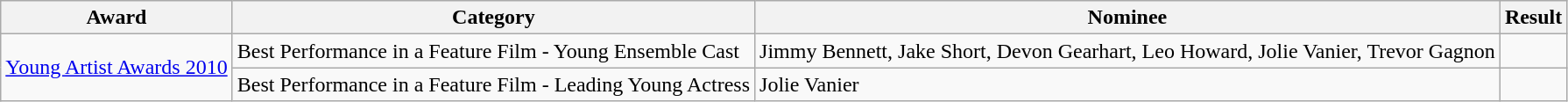<table class="wikitable sortable">
<tr>
<th>Award</th>
<th>Category</th>
<th>Nominee</th>
<th>Result</th>
</tr>
<tr>
<td rowspan="2"><a href='#'>Young Artist Awards 2010</a></td>
<td>Best Performance in a Feature Film - Young Ensemble Cast</td>
<td>Jimmy Bennett, Jake Short, Devon Gearhart, Leo Howard, Jolie Vanier, Trevor Gagnon</td>
<td></td>
</tr>
<tr>
<td>Best Performance in a Feature Film - Leading Young Actress</td>
<td>Jolie Vanier</td>
<td></td>
</tr>
</table>
